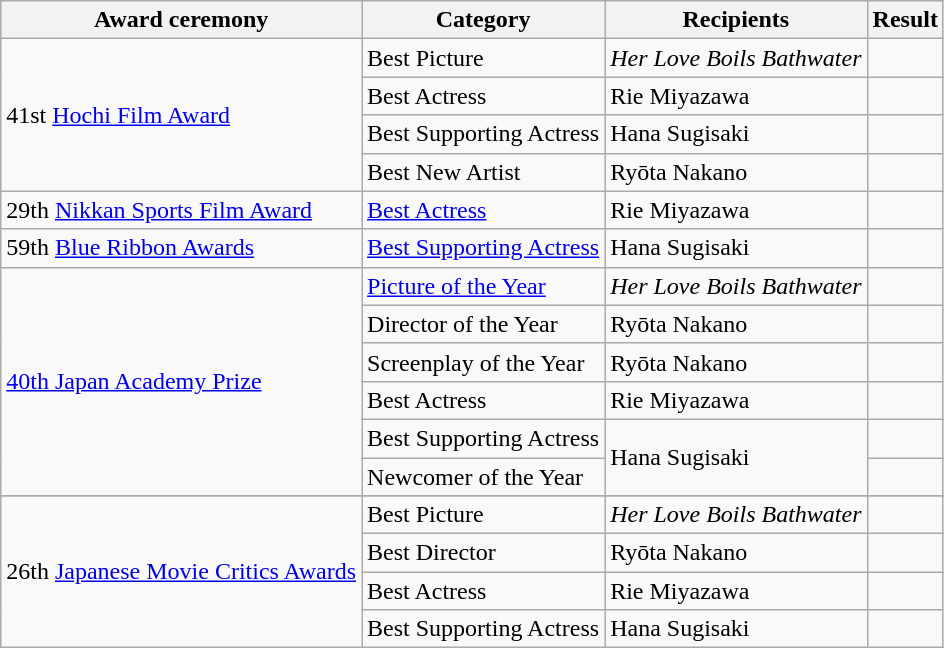<table class="wikitable sortable">
<tr>
<th>Award ceremony</th>
<th>Category</th>
<th>Recipients</th>
<th>Result</th>
</tr>
<tr>
<td rowspan="4">41st <a href='#'>Hochi Film Award</a></td>
<td>Best Picture</td>
<td><em>Her Love Boils Bathwater</em></td>
<td></td>
</tr>
<tr>
<td>Best Actress</td>
<td>Rie Miyazawa</td>
<td></td>
</tr>
<tr>
<td>Best Supporting Actress</td>
<td>Hana Sugisaki</td>
<td></td>
</tr>
<tr>
<td>Best New Artist</td>
<td>Ryōta Nakano</td>
<td></td>
</tr>
<tr>
<td>29th <a href='#'>Nikkan Sports Film Award</a></td>
<td><a href='#'>Best Actress</a></td>
<td>Rie Miyazawa</td>
<td></td>
</tr>
<tr>
<td>59th <a href='#'>Blue Ribbon Awards</a></td>
<td><a href='#'>Best Supporting Actress</a></td>
<td>Hana Sugisaki</td>
<td></td>
</tr>
<tr>
<td rowspan="6"><a href='#'>40th Japan Academy Prize</a></td>
<td><a href='#'>Picture of the Year</a></td>
<td><em>Her Love Boils Bathwater</em></td>
<td></td>
</tr>
<tr>
<td>Director of the Year</td>
<td>Ryōta Nakano</td>
<td></td>
</tr>
<tr>
<td>Screenplay of the Year</td>
<td>Ryōta Nakano</td>
<td></td>
</tr>
<tr>
<td>Best Actress</td>
<td>Rie Miyazawa</td>
<td></td>
</tr>
<tr>
<td>Best Supporting Actress</td>
<td rowspan="2">Hana Sugisaki</td>
<td></td>
</tr>
<tr>
<td>Newcomer of the Year</td>
<td></td>
</tr>
<tr>
</tr>
<tr>
<td rowspan="4">26th <a href='#'>Japanese Movie Critics Awards</a></td>
<td>Best Picture</td>
<td><em>Her Love Boils Bathwater</em></td>
<td></td>
</tr>
<tr>
<td>Best Director</td>
<td>Ryōta Nakano</td>
<td></td>
</tr>
<tr>
<td>Best Actress</td>
<td>Rie Miyazawa</td>
<td></td>
</tr>
<tr>
<td>Best Supporting Actress</td>
<td>Hana Sugisaki</td>
<td></td>
</tr>
</table>
